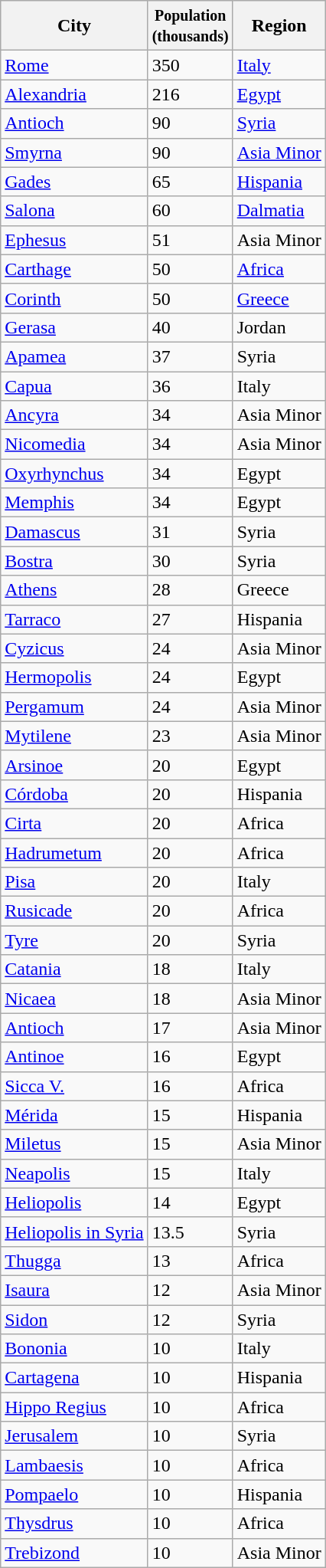<table class="wikitable sortable" style="margin:1em auto;">
<tr>
<th>City</th>
<th><small>Population</small><br><small>(thousands)</small></th>
<th>Region</th>
</tr>
<tr>
<td><a href='#'>Rome</a></td>
<td>350</td>
<td><a href='#'>Italy</a></td>
</tr>
<tr>
<td><a href='#'>Alexandria</a></td>
<td>216</td>
<td><a href='#'>Egypt</a></td>
</tr>
<tr>
<td><a href='#'>Antioch</a></td>
<td>90</td>
<td><a href='#'>Syria</a></td>
</tr>
<tr>
<td><a href='#'>Smyrna</a></td>
<td>90</td>
<td><a href='#'>Asia Minor</a></td>
</tr>
<tr>
<td><a href='#'>Gades</a></td>
<td>65</td>
<td><a href='#'>Hispania</a></td>
</tr>
<tr>
<td><a href='#'>Salona</a></td>
<td>60</td>
<td><a href='#'>Dalmatia</a></td>
</tr>
<tr>
<td><a href='#'>Ephesus</a></td>
<td>51</td>
<td>Asia Minor</td>
</tr>
<tr>
<td><a href='#'>Carthage</a></td>
<td>50</td>
<td><a href='#'>Africa</a></td>
</tr>
<tr>
<td><a href='#'>Corinth</a></td>
<td>50</td>
<td><a href='#'>Greece</a></td>
</tr>
<tr>
<td><a href='#'>Gerasa</a></td>
<td>40</td>
<td>Jordan</td>
</tr>
<tr>
<td><a href='#'>Apamea</a></td>
<td>37</td>
<td>Syria</td>
</tr>
<tr>
<td><a href='#'>Capua</a></td>
<td>36</td>
<td>Italy</td>
</tr>
<tr>
<td><a href='#'>Ancyra</a></td>
<td>34</td>
<td>Asia Minor</td>
</tr>
<tr>
<td><a href='#'>Nicomedia</a></td>
<td>34</td>
<td>Asia Minor</td>
</tr>
<tr>
<td><a href='#'>Oxyrhynchus</a></td>
<td>34</td>
<td>Egypt</td>
</tr>
<tr>
<td><a href='#'>Memphis</a></td>
<td>34</td>
<td>Egypt</td>
</tr>
<tr>
<td><a href='#'>Damascus</a></td>
<td>31</td>
<td>Syria</td>
</tr>
<tr>
<td><a href='#'>Bostra</a></td>
<td>30</td>
<td>Syria</td>
</tr>
<tr>
<td><a href='#'>Athens</a></td>
<td>28</td>
<td>Greece</td>
</tr>
<tr>
<td><a href='#'>Tarraco</a></td>
<td>27</td>
<td>Hispania</td>
</tr>
<tr>
<td><a href='#'>Cyzicus</a></td>
<td>24</td>
<td>Asia Minor</td>
</tr>
<tr>
<td><a href='#'>Hermopolis</a></td>
<td>24</td>
<td>Egypt</td>
</tr>
<tr>
<td><a href='#'>Pergamum</a></td>
<td>24</td>
<td>Asia Minor</td>
</tr>
<tr>
<td><a href='#'>Mytilene</a></td>
<td>23</td>
<td>Asia Minor</td>
</tr>
<tr>
<td><a href='#'>Arsinoe</a></td>
<td>20</td>
<td>Egypt</td>
</tr>
<tr>
<td><a href='#'>Córdoba</a></td>
<td>20</td>
<td>Hispania</td>
</tr>
<tr>
<td><a href='#'>Cirta</a></td>
<td>20</td>
<td>Africa</td>
</tr>
<tr>
<td><a href='#'>Hadrumetum</a></td>
<td>20</td>
<td>Africa</td>
</tr>
<tr>
<td><a href='#'>Pisa</a></td>
<td>20</td>
<td>Italy</td>
</tr>
<tr>
<td><a href='#'>Rusicade</a></td>
<td>20</td>
<td>Africa</td>
</tr>
<tr>
<td><a href='#'>Tyre</a></td>
<td>20</td>
<td>Syria</td>
</tr>
<tr>
<td><a href='#'>Catania</a></td>
<td>18</td>
<td>Italy</td>
</tr>
<tr>
<td><a href='#'>Nicaea</a></td>
<td>18</td>
<td>Asia Minor</td>
</tr>
<tr>
<td><a href='#'>Antioch</a></td>
<td>17</td>
<td>Asia Minor</td>
</tr>
<tr>
<td><a href='#'>Antinoe</a></td>
<td>16</td>
<td>Egypt</td>
</tr>
<tr>
<td><a href='#'>Sicca V.</a></td>
<td>16</td>
<td>Africa</td>
</tr>
<tr>
<td><a href='#'>Mérida</a></td>
<td>15</td>
<td>Hispania</td>
</tr>
<tr>
<td><a href='#'>Miletus</a></td>
<td>15</td>
<td>Asia Minor</td>
</tr>
<tr>
<td><a href='#'>Neapolis</a></td>
<td>15</td>
<td>Italy</td>
</tr>
<tr>
<td><a href='#'>Heliopolis</a></td>
<td>14</td>
<td>Egypt</td>
</tr>
<tr>
<td><a href='#'>Heliopolis in Syria</a></td>
<td>13.5</td>
<td>Syria</td>
</tr>
<tr>
<td><a href='#'>Thugga</a></td>
<td>13</td>
<td>Africa</td>
</tr>
<tr>
<td><a href='#'>Isaura</a></td>
<td>12</td>
<td>Asia Minor</td>
</tr>
<tr>
<td><a href='#'>Sidon</a></td>
<td>12</td>
<td>Syria</td>
</tr>
<tr>
<td><a href='#'>Bononia</a></td>
<td>10</td>
<td>Italy</td>
</tr>
<tr>
<td><a href='#'>Cartagena</a></td>
<td>10</td>
<td>Hispania</td>
</tr>
<tr>
<td><a href='#'>Hippo Regius</a></td>
<td>10</td>
<td>Africa</td>
</tr>
<tr>
<td><a href='#'>Jerusalem</a></td>
<td>10</td>
<td>Syria</td>
</tr>
<tr>
<td><a href='#'>Lambaesis</a></td>
<td>10</td>
<td>Africa</td>
</tr>
<tr>
<td><a href='#'>Pompaelo</a></td>
<td>10</td>
<td>Hispania</td>
</tr>
<tr>
<td><a href='#'>Thysdrus</a></td>
<td>10</td>
<td>Africa</td>
</tr>
<tr>
<td><a href='#'>Trebizond</a></td>
<td>10</td>
<td>Asia Minor</td>
</tr>
</table>
